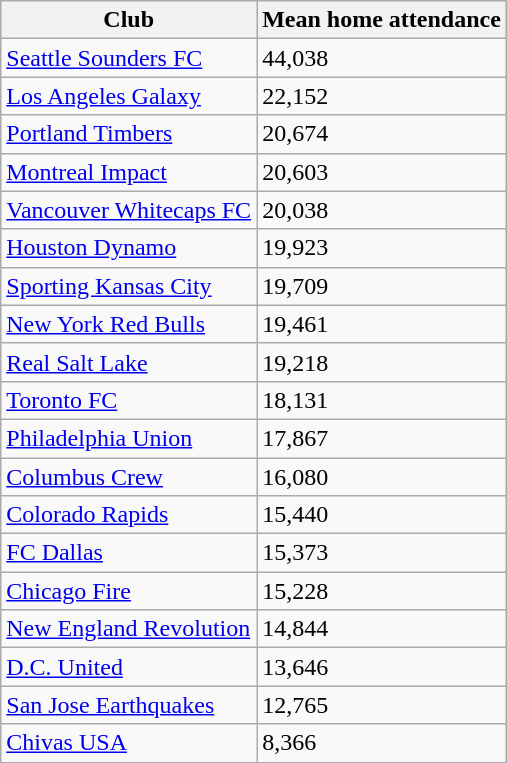<table class="wikitable sortable">
<tr>
<th>Club</th>
<th>Mean home attendance</th>
</tr>
<tr>
<td><a href='#'>Seattle Sounders FC</a></td>
<td>44,038</td>
</tr>
<tr>
<td><a href='#'>Los Angeles Galaxy</a></td>
<td>22,152</td>
</tr>
<tr>
<td><a href='#'>Portland Timbers</a></td>
<td>20,674</td>
</tr>
<tr>
<td><a href='#'>Montreal Impact</a></td>
<td>20,603</td>
</tr>
<tr>
<td><a href='#'>Vancouver Whitecaps FC</a></td>
<td>20,038</td>
</tr>
<tr>
<td><a href='#'>Houston Dynamo</a></td>
<td>19,923</td>
</tr>
<tr>
<td><a href='#'>Sporting Kansas City</a></td>
<td>19,709</td>
</tr>
<tr>
<td><a href='#'>New York Red Bulls</a></td>
<td>19,461</td>
</tr>
<tr>
<td><a href='#'>Real Salt Lake</a></td>
<td>19,218</td>
</tr>
<tr>
<td><a href='#'>Toronto FC</a></td>
<td>18,131</td>
</tr>
<tr>
<td><a href='#'>Philadelphia Union</a></td>
<td>17,867</td>
</tr>
<tr>
<td><a href='#'>Columbus Crew</a></td>
<td>16,080</td>
</tr>
<tr>
<td><a href='#'>Colorado Rapids</a></td>
<td>15,440</td>
</tr>
<tr>
<td><a href='#'>FC Dallas</a></td>
<td>15,373</td>
</tr>
<tr>
<td><a href='#'>Chicago Fire</a></td>
<td>15,228</td>
</tr>
<tr>
<td><a href='#'>New England Revolution</a></td>
<td>14,844</td>
</tr>
<tr>
<td><a href='#'>D.C. United</a></td>
<td>13,646</td>
</tr>
<tr>
<td><a href='#'>San Jose Earthquakes</a></td>
<td>12,765</td>
</tr>
<tr>
<td><a href='#'>Chivas USA</a></td>
<td>8,366</td>
</tr>
</table>
